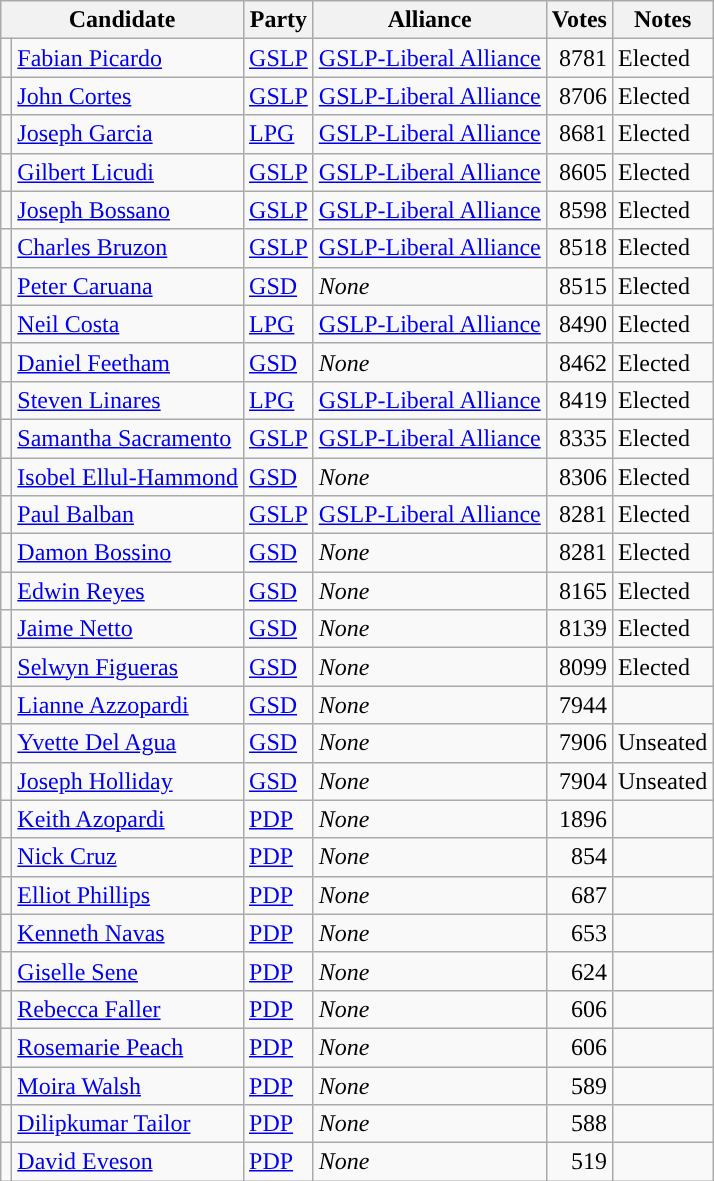<table class=wikitable>
<tr>
<th colspan=2>Candidate</th>
<th>Party</th>
<th>Alliance</th>
<th>Votes</th>
<th>Notes</th>
</tr>
<tr>
<td style="background-color: "></td>
<td><a href='#'>Fabian Picardo</a></td>
<td><a href='#'>GSLP</a></td>
<td><a href='#'>GSLP-Liberal Alliance</a></td>
<td align=right>8781</td>
<td>Elected</td>
</tr>
<tr>
<td style="background-color: "></td>
<td><a href='#'>John Cortes</a></td>
<td><a href='#'>GSLP</a></td>
<td><a href='#'>GSLP-Liberal Alliance</a></td>
<td align=right>8706</td>
<td>Elected</td>
</tr>
<tr>
<td style="background-color: "></td>
<td><a href='#'>Joseph Garcia</a></td>
<td><a href='#'>LPG</a></td>
<td><a href='#'>GSLP-Liberal Alliance</a></td>
<td align=right>8681</td>
<td>Elected</td>
</tr>
<tr>
<td style="background-color: "></td>
<td><a href='#'>Gilbert Licudi</a></td>
<td><a href='#'>GSLP</a></td>
<td><a href='#'>GSLP-Liberal Alliance</a></td>
<td align=right>8605</td>
<td>Elected</td>
</tr>
<tr>
<td style="background-color: "></td>
<td><a href='#'>Joseph Bossano</a></td>
<td><a href='#'>GSLP</a></td>
<td><a href='#'>GSLP-Liberal Alliance</a></td>
<td align=right>8598</td>
<td>Elected</td>
</tr>
<tr>
<td style="background-color: "></td>
<td><a href='#'>Charles Bruzon</a></td>
<td><a href='#'>GSLP</a></td>
<td><a href='#'>GSLP-Liberal Alliance</a></td>
<td align=right>8518</td>
<td>Elected</td>
</tr>
<tr>
<td style="background-color: "></td>
<td><a href='#'>Peter Caruana</a></td>
<td><a href='#'>GSD</a></td>
<td><em>None</em></td>
<td align=right>8515</td>
<td>Elected</td>
</tr>
<tr>
<td style="background-color: "></td>
<td><a href='#'>Neil Costa</a></td>
<td><a href='#'>LPG</a></td>
<td><a href='#'>GSLP-Liberal Alliance</a></td>
<td align=right>8490</td>
<td>Elected</td>
</tr>
<tr>
<td style="background-color: "></td>
<td><a href='#'>Daniel Feetham</a></td>
<td><a href='#'>GSD</a></td>
<td><em>None</em></td>
<td align=right>8462</td>
<td>Elected</td>
</tr>
<tr>
<td style="background-color: "></td>
<td><a href='#'>Steven Linares</a></td>
<td><a href='#'>LPG</a></td>
<td><a href='#'>GSLP-Liberal Alliance</a></td>
<td align=right>8419</td>
<td>Elected</td>
</tr>
<tr>
<td style="background-color: "></td>
<td><a href='#'>Samantha Sacramento</a></td>
<td><a href='#'>GSLP</a></td>
<td><a href='#'>GSLP-Liberal Alliance</a></td>
<td align=right>8335</td>
<td>Elected</td>
</tr>
<tr>
<td style="background-color: "></td>
<td><a href='#'>Isobel Ellul-Hammond</a></td>
<td><a href='#'>GSD</a></td>
<td><em>None</em></td>
<td align=right>8306</td>
<td>Elected</td>
</tr>
<tr>
<td style="background-color: "></td>
<td><a href='#'>Paul Balban</a></td>
<td><a href='#'>GSLP</a></td>
<td><a href='#'>GSLP-Liberal Alliance</a></td>
<td align=right>8281</td>
<td>Elected</td>
</tr>
<tr>
<td style="background-color: "></td>
<td><a href='#'>Damon Bossino</a></td>
<td><a href='#'>GSD</a></td>
<td><em>None</em></td>
<td align=right>8281</td>
<td>Elected</td>
</tr>
<tr>
<td style="background-color: "></td>
<td><a href='#'>Edwin Reyes</a></td>
<td><a href='#'>GSD</a></td>
<td><em>None</em></td>
<td align=right>8165</td>
<td>Elected</td>
</tr>
<tr>
<td style="background-color: "></td>
<td><a href='#'>Jaime Netto</a></td>
<td><a href='#'>GSD</a></td>
<td><em>None</em></td>
<td align=right>8139</td>
<td>Elected</td>
</tr>
<tr>
<td style="background-color: "></td>
<td><a href='#'>Selwyn Figueras</a></td>
<td><a href='#'>GSD</a></td>
<td><em>None</em></td>
<td align=right>8099</td>
<td>Elected</td>
</tr>
<tr>
<td style="background-color: "></td>
<td><a href='#'>Lianne Azzopardi</a></td>
<td><a href='#'>GSD</a></td>
<td><em>None</em></td>
<td align=right>7944</td>
<td></td>
</tr>
<tr>
<td style="background-color: "></td>
<td><a href='#'>Yvette Del Agua</a></td>
<td><a href='#'>GSD</a></td>
<td><em>None</em></td>
<td align=right>7906</td>
<td>Unseated</td>
</tr>
<tr>
<td style="background-color: "></td>
<td><a href='#'>Joseph Holliday</a></td>
<td><a href='#'>GSD</a></td>
<td><em>None</em></td>
<td align=right>7904</td>
<td>Unseated</td>
</tr>
<tr>
<td bgcolor=></td>
<td><a href='#'>Keith Azopardi</a></td>
<td><a href='#'>PDP</a></td>
<td><em>None</em></td>
<td align=right>1896</td>
<td></td>
</tr>
<tr>
<td bgcolor=></td>
<td><a href='#'>Nick Cruz</a></td>
<td><a href='#'>PDP</a></td>
<td><em>None</em></td>
<td align=right>854</td>
<td></td>
</tr>
<tr>
<td bgcolor=></td>
<td><a href='#'>Elliot Phillips</a></td>
<td><a href='#'>PDP</a></td>
<td><em>None</em></td>
<td align=right>687</td>
<td></td>
</tr>
<tr>
<td bgcolor=></td>
<td><a href='#'>Kenneth Navas</a></td>
<td><a href='#'>PDP</a></td>
<td><em>None</em></td>
<td align=right>653</td>
<td></td>
</tr>
<tr>
<td bgcolor=></td>
<td><a href='#'>Giselle Sene</a></td>
<td><a href='#'>PDP</a></td>
<td><em>None</em></td>
<td align=right>624</td>
<td></td>
</tr>
<tr>
<td bgcolor=></td>
<td><a href='#'>Rebecca Faller</a></td>
<td><a href='#'>PDP</a></td>
<td><em>None</em></td>
<td align=right>606</td>
<td></td>
</tr>
<tr>
<td bgcolor=></td>
<td><a href='#'>Rosemarie Peach</a></td>
<td><a href='#'>PDP</a></td>
<td><em>None</em></td>
<td align=right>606</td>
<td></td>
</tr>
<tr>
<td bgcolor=></td>
<td><a href='#'>Moira Walsh</a></td>
<td><a href='#'>PDP</a></td>
<td><em>None</em></td>
<td align=right>589</td>
<td></td>
</tr>
<tr>
<td bgcolor=></td>
<td><a href='#'>Dilipkumar Tailor</a></td>
<td><a href='#'>PDP</a></td>
<td><em>None</em></td>
<td align=right>588</td>
<td></td>
</tr>
<tr>
<td bgcolor=></td>
<td><a href='#'>David Eveson</a></td>
<td><a href='#'>PDP</a></td>
<td><em>None</em></td>
<td align=right>519</td>
<td></td>
</tr>
</table>
